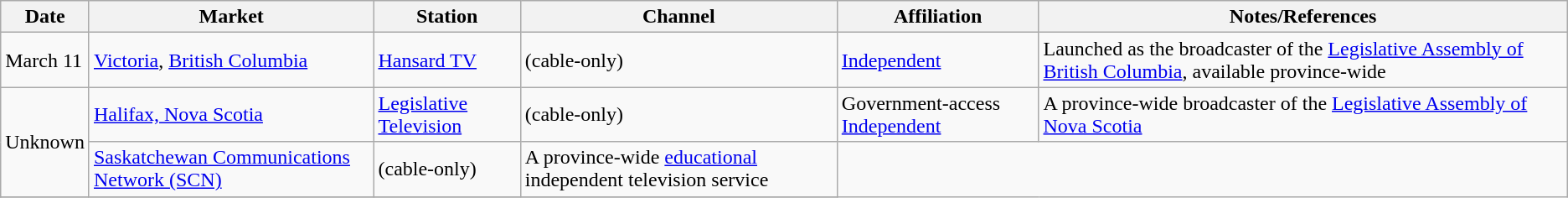<table class="wikitable">
<tr>
<th>Date</th>
<th>Market</th>
<th>Station</th>
<th>Channel</th>
<th>Affiliation</th>
<th>Notes/References</th>
</tr>
<tr>
<td>March 11</td>
<td><a href='#'>Victoria</a>, <a href='#'>British Columbia</a></td>
<td><a href='#'>Hansard TV</a></td>
<td>(cable-only)</td>
<td><a href='#'>Independent</a></td>
<td>Launched as the broadcaster of the <a href='#'>Legislative Assembly of British Columbia</a>, available province-wide</td>
</tr>
<tr>
<td rowspan=2>Unknown</td>
<td><a href='#'>Halifax, Nova Scotia</a></td>
<td><a href='#'>Legislative Television</a></td>
<td>(cable-only)</td>
<td>Government-access <a href='#'>Independent</a></td>
<td>A province-wide broadcaster of the <a href='#'>Legislative Assembly of Nova Scotia</a></td>
</tr>
<tr>
<td><a href='#'>Saskatchewan Communications Network (SCN)</a></td>
<td>(cable-only)</td>
<td>A province-wide <a href='#'>educational</a> independent television service</td>
</tr>
<tr>
</tr>
</table>
